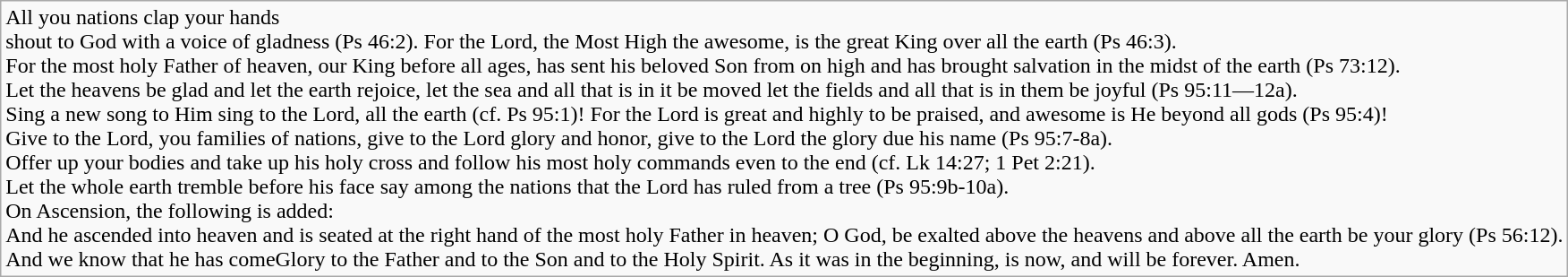<table class="wikitable">
<tr>
<td>All you nations clap your hands<br>shout to God with a voice of gladness (Ps 46:2).
For the Lord, the Most High
the awesome, is the great King over all the earth (Ps 46:3).<br>For the most holy Father of heaven,
our King before all ages,
has sent his beloved Son from on high
and has brought salvation in the midst of the earth (Ps 73:12).<br>Let the heavens be glad
and let the earth rejoice,
let the sea and all that is in it be moved
let the fields and all that is in them be joyful (Ps 95:11—12a).<br>Sing a new song to Him
sing to the Lord, all the earth (cf. Ps 95:1)!
For the Lord is great and highly to be praised,
and awesome is He beyond all gods (Ps 95:4)!<br>Give to the Lord, you families of nations,
give to the Lord glory and honor,
give to the Lord the glory due his name (Ps 95:7-8a).<br>Offer up your bodies and take up his holy cross
and follow his most holy commands
even to the end (cf. Lk 14:27; 1 Pet 2:21).<br>Let the whole earth tremble before his face
say among the nations
that the Lord has ruled from a tree (Ps 95:9b-10a).<br>On Ascension, the following is added:<br>And he ascended into heaven
and is seated at the right hand of the most holy Father in heaven;
O God, be exalted above the heavens
and above all the earth be your glory (Ps 56:12).<br>And we know that he has comeGlory to the Father and to the Son
and to the Holy Spirit.
As it was in the beginning, is now,
and will be forever. Amen.</td>
</tr>
</table>
